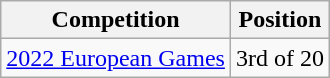<table class="wikitable">
<tr>
<th>Competition</th>
<th>Position</th>
</tr>
<tr>
<td> <a href='#'>2022 European Games</a></td>
<td>3rd of 20</td>
</tr>
</table>
